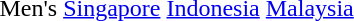<table>
<tr>
<td>Men's</td>
<td> <a href='#'>Singapore</a></td>
<td> <a href='#'>Indonesia</a></td>
<td> <a href='#'>Malaysia</a></td>
</tr>
</table>
